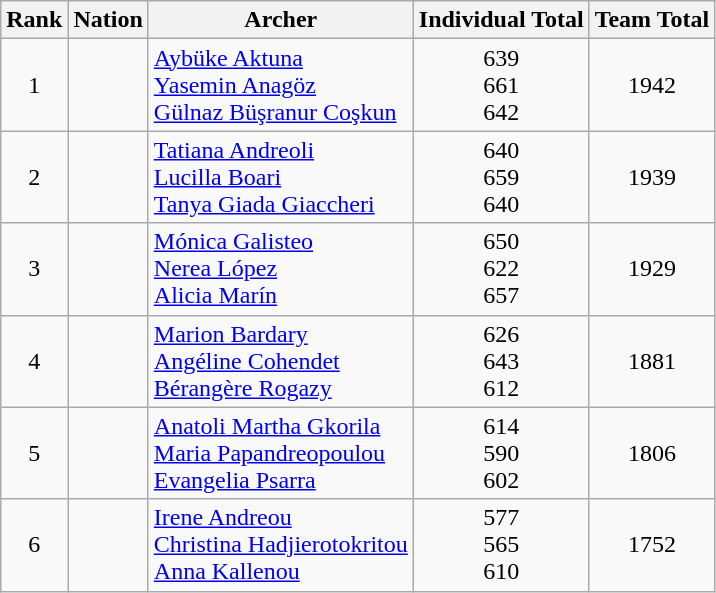<table class="wikitable" style="text-align:center">
<tr>
<th>Rank</th>
<th>Nation</th>
<th>Archer</th>
<th>Individual Total</th>
<th>Team Total</th>
</tr>
<tr>
<td>1</td>
<td align=left></td>
<td align=left><a href='#'>Aybüke Aktuna</a><br><a href='#'>Yasemin Anagöz</a><br><a href='#'>Gülnaz Büşranur Coşkun</a></td>
<td>639<br>661<br>642</td>
<td>1942</td>
</tr>
<tr>
<td>2</td>
<td align=left></td>
<td align=left><a href='#'>Tatiana Andreoli</a><br><a href='#'>Lucilla Boari</a><br><a href='#'>Tanya Giada Giaccheri</a></td>
<td>640<br>659<br>640</td>
<td>1939</td>
</tr>
<tr>
<td>3</td>
<td align=left></td>
<td align=left><a href='#'>Mónica Galisteo</a><br><a href='#'>Nerea López</a><br><a href='#'>Alicia Marín</a></td>
<td>650<br>622<br>657</td>
<td>1929</td>
</tr>
<tr>
<td>4</td>
<td align=left></td>
<td align=left><a href='#'>Marion Bardary</a><br><a href='#'>Angéline Cohendet</a><br><a href='#'>Bérangère Rogazy</a></td>
<td>626<br>643<br>612</td>
<td>1881</td>
</tr>
<tr>
<td>5</td>
<td align=left></td>
<td align=left><a href='#'>Anatoli Martha Gkorila</a><br><a href='#'>Maria Papandreopoulou</a><br><a href='#'>Evangelia Psarra</a></td>
<td>614<br>590<br>602</td>
<td>1806</td>
</tr>
<tr>
<td>6</td>
<td align=left></td>
<td align=left><a href='#'>Irene Andreou</a><br><a href='#'>Christina Hadjierotokritou</a><br><a href='#'>Anna Kallenou</a></td>
<td>577<br>565<br>610</td>
<td>1752</td>
</tr>
</table>
